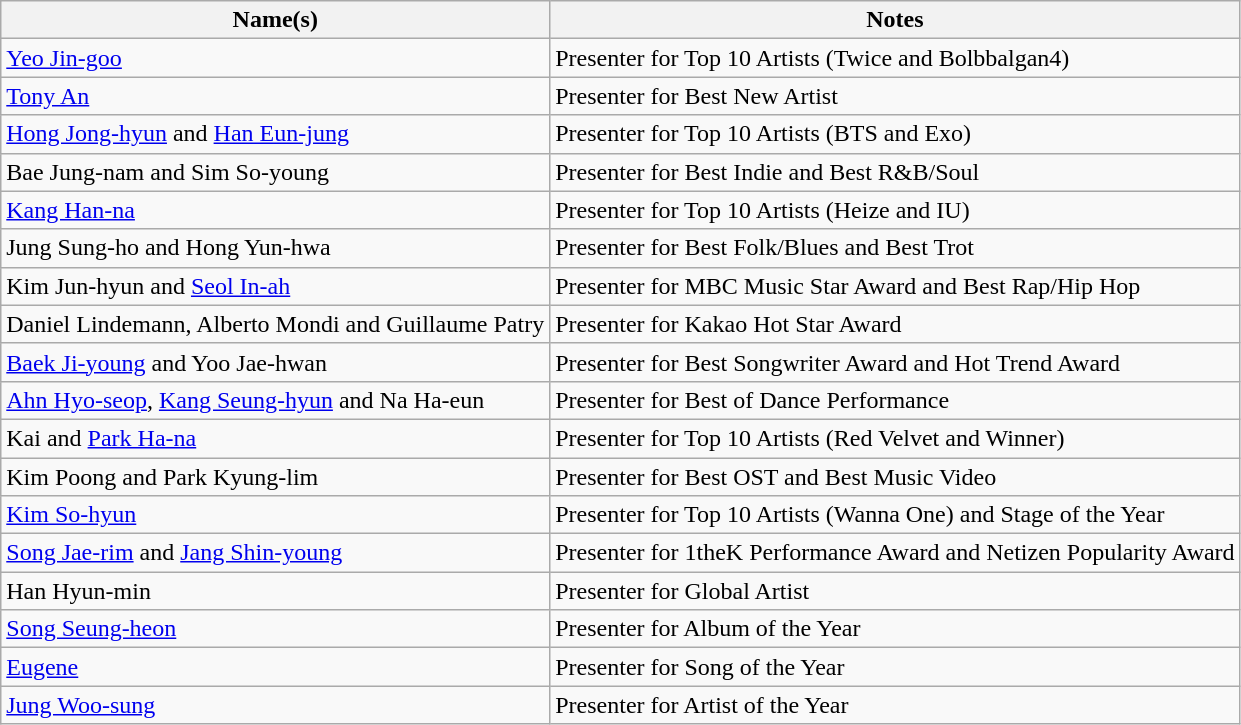<table class="wikitable sortable">
<tr>
<th>Name(s)</th>
<th>Notes</th>
</tr>
<tr>
<td><a href='#'>Yeo Jin-goo</a></td>
<td>Presenter for Top 10 Artists (Twice and Bolbbalgan4)</td>
</tr>
<tr>
<td><a href='#'>Tony An</a></td>
<td>Presenter for Best New Artist</td>
</tr>
<tr>
<td><a href='#'>Hong Jong-hyun</a> and <a href='#'>Han Eun-jung</a></td>
<td>Presenter for Top 10 Artists (BTS and Exo)</td>
</tr>
<tr>
<td>Bae Jung-nam and Sim So-young</td>
<td>Presenter for Best Indie and Best R&B/Soul</td>
</tr>
<tr>
<td><a href='#'>Kang Han-na</a></td>
<td>Presenter for Top 10 Artists (Heize and IU)</td>
</tr>
<tr>
<td>Jung Sung-ho and Hong Yun-hwa</td>
<td>Presenter for Best Folk/Blues and Best Trot</td>
</tr>
<tr>
<td>Kim Jun-hyun and <a href='#'>Seol In-ah</a></td>
<td>Presenter for MBC Music Star Award and Best Rap/Hip Hop</td>
</tr>
<tr>
<td>Daniel Lindemann, Alberto Mondi and Guillaume Patry</td>
<td>Presenter for Kakao Hot Star Award</td>
</tr>
<tr>
<td><a href='#'>Baek Ji-young</a> and Yoo Jae-hwan</td>
<td>Presenter for Best Songwriter Award and Hot Trend Award</td>
</tr>
<tr>
<td><a href='#'>Ahn Hyo-seop</a>, <a href='#'>Kang Seung-hyun</a> and Na Ha-eun</td>
<td>Presenter for Best of Dance Performance</td>
</tr>
<tr>
<td>Kai and <a href='#'>Park Ha-na</a></td>
<td>Presenter for Top 10 Artists (Red Velvet and Winner)</td>
</tr>
<tr>
<td>Kim Poong and Park Kyung-lim</td>
<td>Presenter for Best OST and Best Music Video</td>
</tr>
<tr>
<td><a href='#'>Kim So-hyun</a></td>
<td>Presenter for Top 10 Artists (Wanna One) and Stage of the Year</td>
</tr>
<tr>
<td><a href='#'>Song Jae-rim</a> and <a href='#'>Jang Shin-young</a></td>
<td>Presenter for 1theK Performance Award and Netizen Popularity Award</td>
</tr>
<tr>
<td>Han Hyun-min</td>
<td>Presenter for Global Artist</td>
</tr>
<tr>
<td><a href='#'>Song Seung-heon</a></td>
<td>Presenter for Album of the Year</td>
</tr>
<tr>
<td><a href='#'>Eugene</a></td>
<td>Presenter for Song of the Year</td>
</tr>
<tr>
<td><a href='#'>Jung Woo-sung</a></td>
<td>Presenter for Artist of the Year</td>
</tr>
</table>
